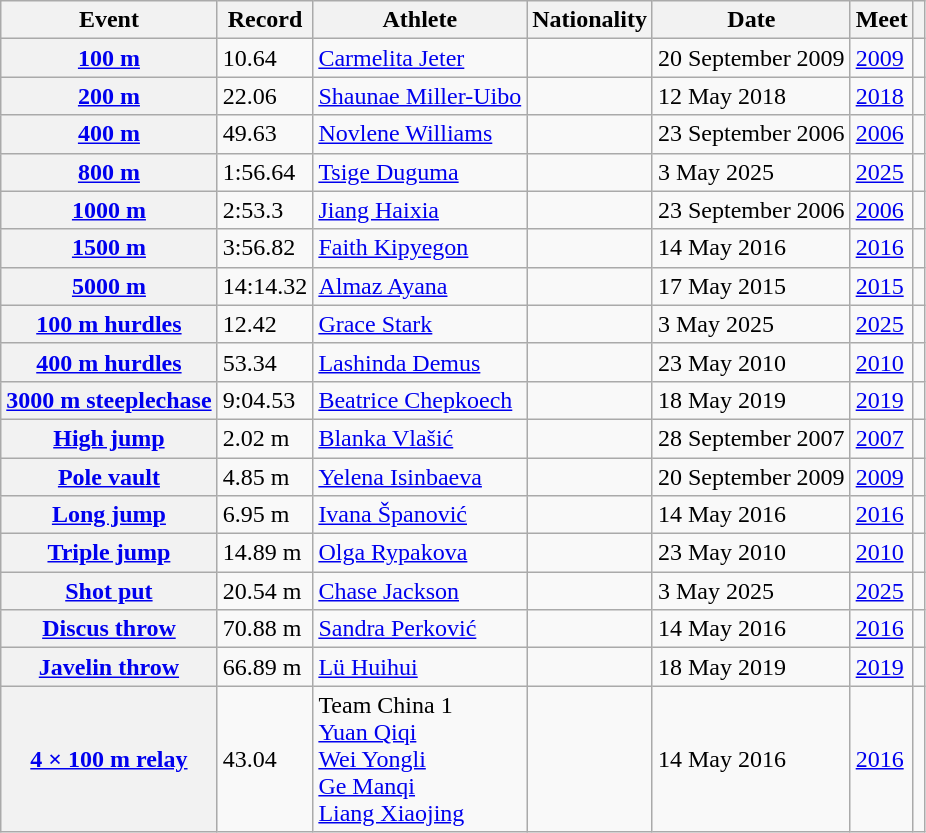<table class="wikitable plainrowheaders sticky-header">
<tr>
<th scope="col">Event</th>
<th scope="col">Record</th>
<th scope="col">Athlete</th>
<th scope="col">Nationality</th>
<th scope="col">Date</th>
<th scope="col">Meet</th>
<th scope="col"></th>
</tr>
<tr>
<th scope="row"><a href='#'>100 m</a></th>
<td>10.64 </td>
<td><a href='#'>Carmelita Jeter</a></td>
<td></td>
<td>20 September 2009</td>
<td><a href='#'>2009</a></td>
<td></td>
</tr>
<tr>
<th scope="row"><a href='#'>200 m</a></th>
<td>22.06 </td>
<td><a href='#'>Shaunae Miller-Uibo</a></td>
<td></td>
<td>12 May 2018</td>
<td><a href='#'>2018</a></td>
<td></td>
</tr>
<tr>
<th scope="row"><a href='#'>400 m</a></th>
<td>49.63</td>
<td><a href='#'>Novlene Williams</a></td>
<td></td>
<td>23 September 2006</td>
<td><a href='#'>2006</a></td>
<td></td>
</tr>
<tr>
<th scope="row"><a href='#'>800 m</a></th>
<td>1:56.64</td>
<td><a href='#'>Tsige Duguma</a></td>
<td></td>
<td>3 May 2025</td>
<td><a href='#'>2025</a></td>
<td></td>
</tr>
<tr>
<th scope="row"><a href='#'>1000 m</a></th>
<td>2:53.3</td>
<td><a href='#'>Jiang Haixia</a></td>
<td></td>
<td>23 September 2006</td>
<td><a href='#'>2006</a></td>
<td></td>
</tr>
<tr>
<th scope="row"><a href='#'>1500 m</a></th>
<td>3:56.82</td>
<td><a href='#'>Faith Kipyegon</a></td>
<td></td>
<td>14 May 2016</td>
<td><a href='#'>2016</a></td>
<td></td>
</tr>
<tr>
<th scope="row"><a href='#'>5000 m</a></th>
<td>14:14.32</td>
<td><a href='#'>Almaz Ayana</a></td>
<td></td>
<td>17 May 2015</td>
<td><a href='#'>2015</a></td>
<td></td>
</tr>
<tr>
<th scope="row"><a href='#'>100 m hurdles</a></th>
<td>12.42 </td>
<td><a href='#'>Grace Stark</a></td>
<td></td>
<td>3 May 2025</td>
<td><a href='#'>2025</a></td>
<td></td>
</tr>
<tr>
<th scope="row"><a href='#'>400 m hurdles</a></th>
<td>53.34</td>
<td><a href='#'>Lashinda Demus</a></td>
<td></td>
<td>23 May 2010</td>
<td><a href='#'>2010</a></td>
<td></td>
</tr>
<tr>
<th scope="row"><a href='#'>3000 m steeplechase</a></th>
<td>9:04.53</td>
<td><a href='#'>Beatrice Chepkoech</a></td>
<td></td>
<td>18 May 2019</td>
<td><a href='#'>2019</a></td>
<td></td>
</tr>
<tr>
<th scope="row"><a href='#'>High jump</a></th>
<td>2.02 m</td>
<td><a href='#'>Blanka Vlašić</a></td>
<td></td>
<td>28 September 2007</td>
<td><a href='#'>2007</a></td>
<td></td>
</tr>
<tr>
<th scope="row"><a href='#'>Pole vault</a></th>
<td>4.85 m</td>
<td><a href='#'>Yelena Isinbaeva</a></td>
<td></td>
<td>20 September 2009</td>
<td><a href='#'>2009</a></td>
<td></td>
</tr>
<tr>
<th scope="row"><a href='#'>Long jump</a></th>
<td>6.95 m </td>
<td><a href='#'>Ivana Španović</a></td>
<td></td>
<td>14 May 2016</td>
<td><a href='#'>2016</a></td>
<td></td>
</tr>
<tr>
<th scope="row"><a href='#'>Triple jump</a></th>
<td>14.89 m </td>
<td><a href='#'>Olga Rypakova</a></td>
<td></td>
<td>23 May 2010</td>
<td><a href='#'>2010</a></td>
<td></td>
</tr>
<tr>
<th scope="row"><a href='#'>Shot put</a></th>
<td>20.54 m</td>
<td><a href='#'>Chase Jackson</a></td>
<td></td>
<td>3 May 2025</td>
<td><a href='#'>2025</a></td>
<td></td>
</tr>
<tr>
<th scope="row"><a href='#'>Discus throw</a></th>
<td>70.88 m</td>
<td><a href='#'>Sandra Perković</a></td>
<td></td>
<td>14 May 2016</td>
<td><a href='#'>2016</a></td>
<td></td>
</tr>
<tr>
<th scope="row"><a href='#'>Javelin throw</a></th>
<td>66.89 m</td>
<td><a href='#'>Lü Huihui</a></td>
<td></td>
<td>18 May 2019</td>
<td><a href='#'>2019</a></td>
<td></td>
</tr>
<tr>
<th scope="row"><a href='#'>4 × 100 m relay</a></th>
<td>43.04</td>
<td>Team China 1<br><a href='#'>Yuan Qiqi</a><br><a href='#'>Wei Yongli</a><br><a href='#'>Ge Manqi</a><br><a href='#'>Liang Xiaojing</a></td>
<td></td>
<td>14 May 2016</td>
<td><a href='#'>2016</a></td>
<td></td>
</tr>
</table>
